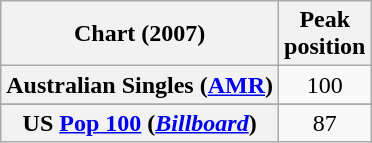<table class="wikitable plainrowheaders sortable" style="text-align:center">
<tr>
<th>Chart (2007)</th>
<th>Peak<br>position</th>
</tr>
<tr>
<th scope="row">Australian Singles (<a href='#'>AMR</a>)</th>
<td>100</td>
</tr>
<tr>
</tr>
<tr>
</tr>
<tr>
</tr>
<tr>
</tr>
<tr>
</tr>
<tr>
<th scope="row">US <a href='#'>Pop 100</a> (<a href='#'><em>Billboard</em></a>)</th>
<td>87</td>
</tr>
</table>
